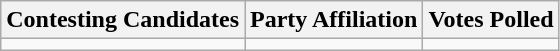<table class="wikitable sortable">
<tr>
<th>Contesting Candidates</th>
<th>Party Affiliation</th>
<th>Votes Polled</th>
</tr>
<tr>
<td></td>
<td></td>
<td></td>
</tr>
</table>
